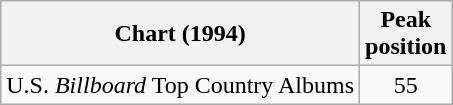<table class="wikitable">
<tr>
<th>Chart (1994)</th>
<th>Peak<br>position</th>
</tr>
<tr>
<td>U.S. <em>Billboard</em> Top Country Albums</td>
<td align="center">55</td>
</tr>
</table>
